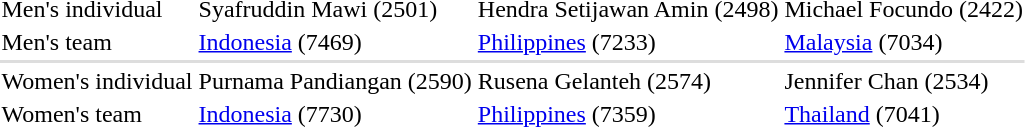<table>
<tr>
<td>Men's individual<br></td>
<td> Syafruddin Mawi (2501)</td>
<td> Hendra Setijawan Amin (2498)</td>
<td> Michael Focundo (2422)</td>
</tr>
<tr>
<td>Men's team</td>
<td> <a href='#'>Indonesia</a> (7469)</td>
<td> <a href='#'>Philippines</a> (7233)</td>
<td> <a href='#'>Malaysia</a> (7034)</td>
</tr>
<tr style="background:#dddddd;">
<td colspan=7></td>
</tr>
<tr>
<td>Women's individual</td>
<td> Purnama Pandiangan (2590)</td>
<td> Rusena Gelanteh (2574)</td>
<td> Jennifer Chan (2534)</td>
</tr>
<tr>
<td>Women's team<br></td>
<td> <a href='#'>Indonesia</a> (7730)</td>
<td> <a href='#'>Philippines</a> (7359)</td>
<td> <a href='#'>Thailand</a> (7041)</td>
</tr>
</table>
